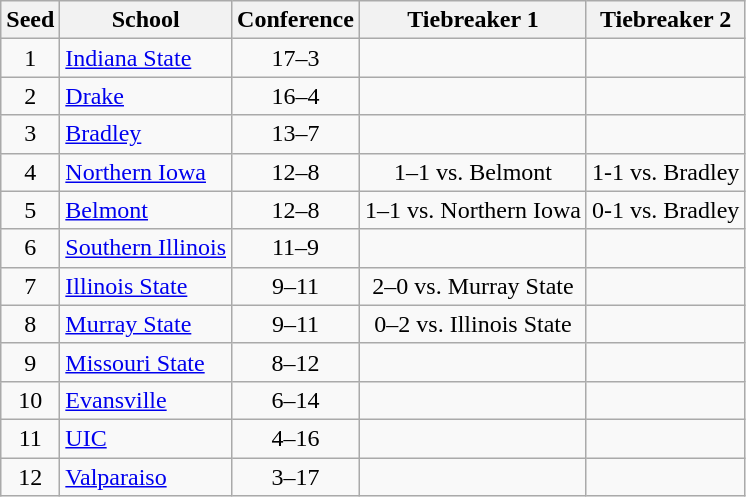<table class="wikitable" style="text-align:center">
<tr>
<th>Seed</th>
<th>School</th>
<th>Conference</th>
<th>Tiebreaker 1</th>
<th>Tiebreaker 2</th>
</tr>
<tr>
<td>1</td>
<td align="left"><a href='#'>Indiana State</a></td>
<td>17–3</td>
<td></td>
<td></td>
</tr>
<tr>
<td>2</td>
<td align="left"><a href='#'>Drake</a></td>
<td>16–4</td>
<td></td>
<td></td>
</tr>
<tr>
<td>3</td>
<td align="left"><a href='#'>Bradley</a></td>
<td>13–7</td>
<td></td>
<td></td>
</tr>
<tr>
<td>4</td>
<td align="left"><a href='#'>Northern Iowa</a></td>
<td>12–8</td>
<td>1–1 vs. Belmont</td>
<td>1-1 vs. Bradley</td>
</tr>
<tr>
<td>5</td>
<td align="left"><a href='#'>Belmont</a></td>
<td>12–8</td>
<td>1–1 vs. Northern Iowa</td>
<td>0-1 vs. Bradley</td>
</tr>
<tr>
<td>6</td>
<td align="left"><a href='#'>Southern Illinois</a></td>
<td>11–9</td>
<td></td>
<td></td>
</tr>
<tr>
<td>7</td>
<td align="left"><a href='#'>Illinois State</a></td>
<td>9–11</td>
<td>2–0 vs. Murray State</td>
<td></td>
</tr>
<tr>
<td>8</td>
<td align="left"><a href='#'>Murray State</a></td>
<td>9–11</td>
<td>0–2 vs. Illinois State</td>
<td></td>
</tr>
<tr>
<td>9</td>
<td align="left"><a href='#'>Missouri State</a></td>
<td>8–12</td>
<td></td>
<td></td>
</tr>
<tr>
<td>10</td>
<td align="left"><a href='#'>Evansville</a></td>
<td>6–14</td>
<td></td>
<td></td>
</tr>
<tr>
<td>11</td>
<td align="left"><a href='#'>UIC</a></td>
<td>4–16</td>
<td></td>
<td></td>
</tr>
<tr>
<td>12</td>
<td align="left"><a href='#'>Valparaiso</a></td>
<td>3–17</td>
<td></td>
<td></td>
</tr>
</table>
